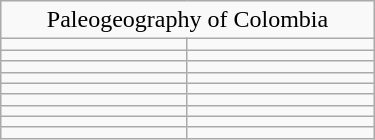<table class="wikitable"  style="float:right; width:250px;">
<tr>
<td colspan="2" style="text-align:center;">Paleogeography of Colombia</td>
</tr>
<tr>
<td></td>
<td></td>
</tr>
<tr>
<td></td>
<td></td>
</tr>
<tr>
<td></td>
<td></td>
</tr>
<tr>
<td></td>
<td></td>
</tr>
<tr>
<td></td>
<td></td>
</tr>
<tr>
<td></td>
<td></td>
</tr>
<tr>
<td></td>
<td></td>
</tr>
<tr>
<td></td>
<td></td>
</tr>
<tr>
<td></td>
<td></td>
</tr>
</table>
